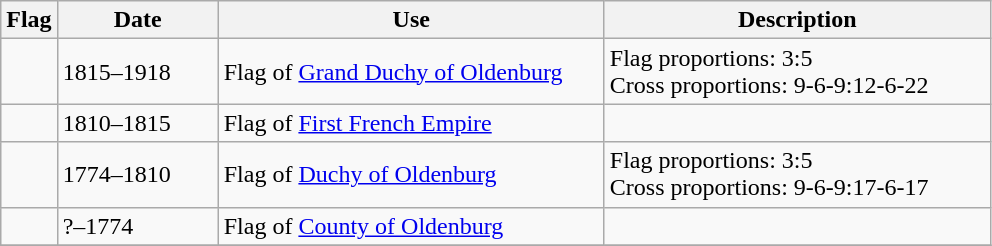<table class="wikitable">
<tr>
<th>Flag</th>
<th style="width:100px">Date</th>
<th style="width:250px">Use</th>
<th style="width:250px">Description</th>
</tr>
<tr>
<td></td>
<td>1815–1918</td>
<td>Flag of <a href='#'>Grand Duchy of Oldenburg</a></td>
<td>Flag proportions: 3:5<br>Cross proportions: 9-6-9:12-6-22</td>
</tr>
<tr>
<td></td>
<td>1810–1815</td>
<td>Flag of <a href='#'>First French Empire</a></td>
<td></td>
</tr>
<tr>
<td></td>
<td>1774–1810</td>
<td>Flag of <a href='#'>Duchy of Oldenburg</a></td>
<td>Flag proportions: 3:5<br>Cross proportions: 9-6-9:17-6-17</td>
</tr>
<tr>
<td></td>
<td>?–1774</td>
<td>Flag of <a href='#'>County of Oldenburg</a></td>
<td></td>
</tr>
<tr>
</tr>
</table>
